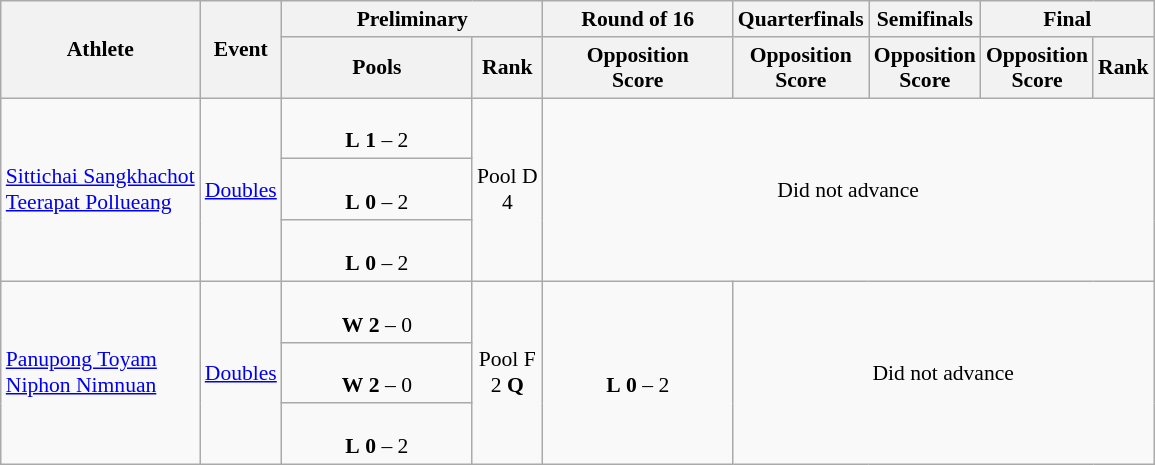<table class="wikitable" style="text-align:center; font-size:90%">
<tr>
<th rowspan="2">Athlete</th>
<th rowspan="2">Event</th>
<th colspan="2">Preliminary</th>
<th>Round of 16</th>
<th>Quarterfinals</th>
<th>Semifinals</th>
<th colspan="2">Final</th>
</tr>
<tr>
<th width="120">Pools</th>
<th>Rank</th>
<th width="120">Opposition<br>Score</th>
<th>Opposition<br>Score</th>
<th>Opposition<br>Score</th>
<th>Opposition<br>Score</th>
<th>Rank</th>
</tr>
<tr>
<td align=left rowspan="3"><a href='#'>Sittichai Sangkhachot</a><br><a href='#'>Teerapat Pollueang</a></td>
<td rowspan="3" align=left><a href='#'>Doubles</a></td>
<td><br><strong>L</strong> <strong>1</strong> – 2<br></td>
<td rowspan="3" align=center>Pool D<br>4</td>
<td rowspan="3" colspan=5 align=center>Did not advance</td>
</tr>
<tr>
<td><br><strong>L</strong> <strong>0</strong> – 2</td>
</tr>
<tr>
<td><br><strong>L</strong> <strong>0</strong> – 2</td>
</tr>
<tr>
<td rowspan="3" align=left><a href='#'>Panupong Toyam</a><br><a href='#'>Niphon Nimnuan</a></td>
<td rowspan="3" align=left><a href='#'>Doubles</a></td>
<td><br><strong>W</strong> <strong>2</strong> – 0</td>
<td rowspan="3" align=center>Pool F<br>2 <strong>Q</strong></td>
<td rowspan="3"><br><strong>L</strong> <strong>0</strong> – 2</td>
<td rowspan="3" colspan=4 align=center>Did not advance</td>
</tr>
<tr>
<td><br><strong>W</strong> <strong>2</strong> – 0</td>
</tr>
<tr>
<td><br><strong>L</strong> <strong>0</strong> – 2</td>
</tr>
</table>
